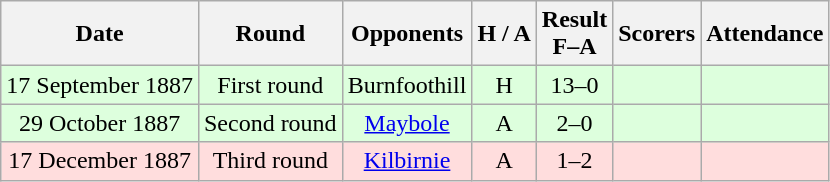<table class="wikitable" style="text-align:center">
<tr>
<th>Date</th>
<th>Round</th>
<th>Opponents</th>
<th>H / A</th>
<th>Result<br>F–A</th>
<th>Scorers</th>
<th>Attendance</th>
</tr>
<tr bgcolor=#ddffdd>
<td>17 September 1887</td>
<td>First round</td>
<td>Burnfoothill</td>
<td>H</td>
<td>13–0</td>
<td></td>
<td></td>
</tr>
<tr bgcolor=#ddffdd>
<td>29 October 1887</td>
<td>Second round</td>
<td><a href='#'>Maybole</a></td>
<td>A</td>
<td>2–0</td>
<td></td>
<td></td>
</tr>
<tr bgcolor=#ffdddd>
<td>17 December 1887</td>
<td>Third round</td>
<td><a href='#'>Kilbirnie</a></td>
<td>A</td>
<td>1–2</td>
<td></td>
<td></td>
</tr>
</table>
